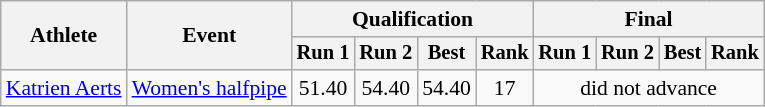<table class="wikitable" style="font-size:90%">
<tr>
<th rowspan="2">Athlete</th>
<th rowspan="2">Event</th>
<th colspan="4">Qualification</th>
<th colspan="4">Final</th>
</tr>
<tr style="font-size:95%">
<th>Run 1</th>
<th>Run 2</th>
<th>Best</th>
<th>Rank</th>
<th>Run 1</th>
<th>Run 2</th>
<th>Best</th>
<th>Rank</th>
</tr>
<tr align=center>
<td align=left><a href='#'>Katrien Aerts</a></td>
<td align=left><a href='#'>Women's halfpipe</a></td>
<td>51.40</td>
<td>54.40</td>
<td>54.40</td>
<td>17</td>
<td colspan=4>did not advance</td>
</tr>
</table>
